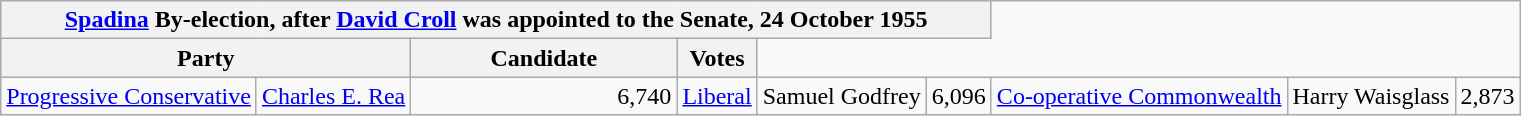<table class="wikitable">
<tr style="background:#e9e9e9;">
<th colspan="6"><a href='#'>Spadina</a> By-election, after <a href='#'>David Croll</a> was appointed to the Senate, 24 October 1955</th>
</tr>
<tr style="background:#e9e9e9;">
<th colspan="2" style="width: 200px">Party</th>
<th style="width: 170px">Candidate</th>
<th style="width: 40px">Votes</th>
</tr>
<tr>
<td><a href='#'>Progressive Conservative</a></td>
<td><a href='#'>Charles E. Rea</a></td>
<td align="right">6,740<br></td>
<td><a href='#'>Liberal</a></td>
<td>Samuel Godfrey</td>
<td align="right">6,096<br>
</td>
<td><a href='#'>Co-operative Commonwealth</a></td>
<td>Harry Waisglass</td>
<td align="right">2,873</td>
</tr>
</table>
